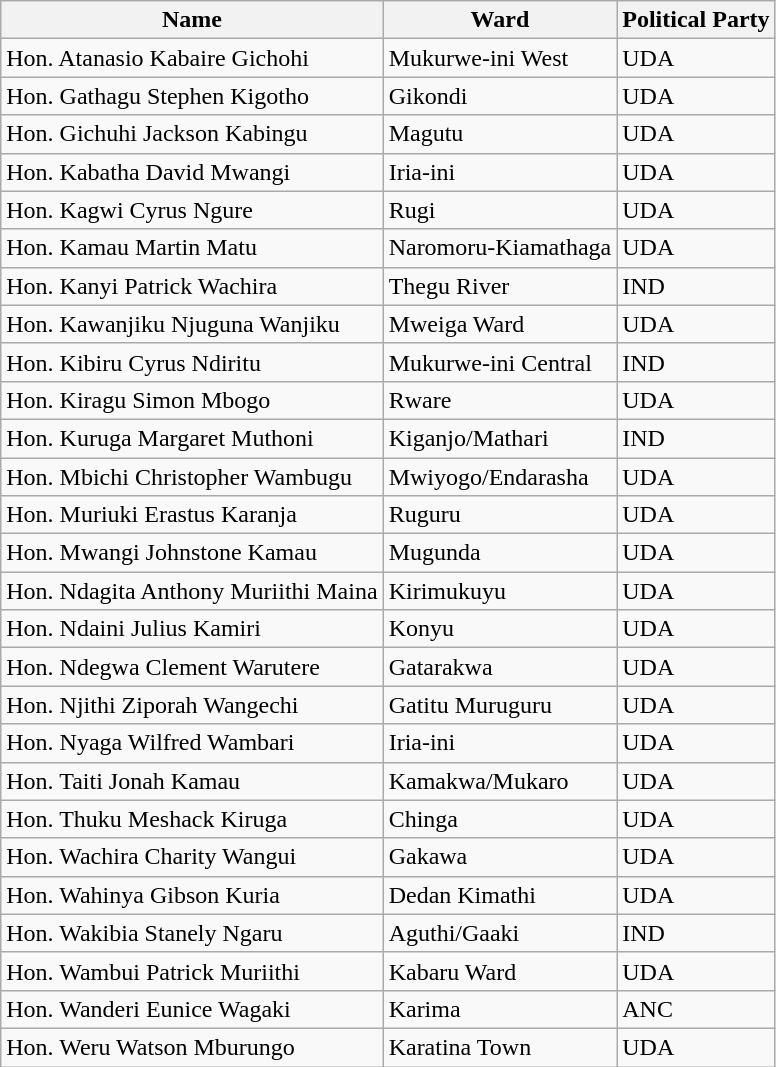<table class="wikitable">
<tr>
<th>Name</th>
<th>Ward</th>
<th>Political Party</th>
</tr>
<tr>
<td>Hon. Atanasio Kabaire Gichohi</td>
<td>Mukurwe-ini West</td>
<td>UDA</td>
</tr>
<tr>
<td>Hon. Gathagu Stephen Kigotho</td>
<td>Gikondi</td>
<td>UDA</td>
</tr>
<tr>
<td>Hon. Gichuhi Jackson Kabingu</td>
<td>Magutu</td>
<td>UDA</td>
</tr>
<tr>
<td>Hon. Kabatha David Mwangi</td>
<td>Iria-ini</td>
<td>UDA</td>
</tr>
<tr>
<td>Hon. Kagwi Cyrus Ngure</td>
<td>Rugi</td>
<td>UDA</td>
</tr>
<tr>
<td>Hon. Kamau Martin Matu</td>
<td>Naromoru-Kiamathaga</td>
<td>UDA</td>
</tr>
<tr>
<td>Hon. Kanyi Patrick Wachira</td>
<td>Thegu River</td>
<td>IND</td>
</tr>
<tr>
<td>Hon. Kawanjiku Njuguna Wanjiku</td>
<td>Mweiga Ward</td>
<td>UDA</td>
</tr>
<tr>
<td>Hon. Kibiru Cyrus Ndiritu</td>
<td>Mukurwe-ini Central</td>
<td>IND</td>
</tr>
<tr>
<td>Hon. Kiragu Simon Mbogo</td>
<td>Rware</td>
<td>UDA</td>
</tr>
<tr>
<td>Hon. Kuruga Margaret Muthoni</td>
<td>Kiganjo/Mathari</td>
<td>IND</td>
</tr>
<tr>
<td>Hon. Mbichi Christopher Wambugu</td>
<td>Mwiyogo/Endarasha</td>
<td>UDA</td>
</tr>
<tr>
<td>Hon. Muriuki Erastus Karanja</td>
<td>Ruguru</td>
<td>UDA</td>
</tr>
<tr>
<td>Hon. Mwangi Johnstone Kamau</td>
<td>Mugunda</td>
<td>UDA</td>
</tr>
<tr>
<td>Hon. Ndagita Anthony Muriithi Maina</td>
<td>Kirimukuyu</td>
<td>UDA</td>
</tr>
<tr>
<td>Hon. Ndaini Julius Kamiri</td>
<td>Konyu</td>
<td>UDA</td>
</tr>
<tr>
<td>Hon. Ndegwa Clement Warutere</td>
<td>Gatarakwa</td>
<td>UDA</td>
</tr>
<tr>
<td>Hon. Njithi Ziporah Wangechi</td>
<td>Gatitu Muruguru</td>
<td>UDA</td>
</tr>
<tr>
<td>Hon. Nyaga Wilfred Wambari</td>
<td>Iria-ini</td>
<td>UDA</td>
</tr>
<tr>
<td>Hon. Taiti Jonah Kamau</td>
<td>Kamakwa/Mukaro</td>
<td>UDA</td>
</tr>
<tr>
<td>Hon. Thuku Meshack Kiruga</td>
<td>Chinga</td>
<td>UDA</td>
</tr>
<tr>
<td>Hon. Wachira Charity Wangui</td>
<td>Gakawa</td>
<td>UDA</td>
</tr>
<tr>
<td>Hon. Wahinya Gibson Kuria</td>
<td>Dedan Kimathi</td>
<td>UDA</td>
</tr>
<tr>
<td>Hon. Wakibia Stanely Ngaru</td>
<td>Aguthi/Gaaki</td>
<td>IND</td>
</tr>
<tr>
<td>Hon. Wambui Patrick Muriithi</td>
<td>Kabaru Ward</td>
<td>UDA</td>
</tr>
<tr>
<td>Hon. Wanderi Eunice Wagaki</td>
<td>Karima</td>
<td>ANC</td>
</tr>
<tr>
<td>Hon. Weru Watson Mburungo</td>
<td>Karatina Town</td>
<td>UDA</td>
</tr>
</table>
